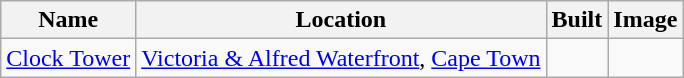<table class="wikitable">
<tr>
<th>Name</th>
<th>Location</th>
<th>Built</th>
<th>Image</th>
</tr>
<tr>
<td><a href='#'>Clock Tower</a></td>
<td><a href='#'>Victoria & Alfred Waterfront</a>, <a href='#'>Cape Town</a></td>
<td></td>
<td></td>
</tr>
</table>
